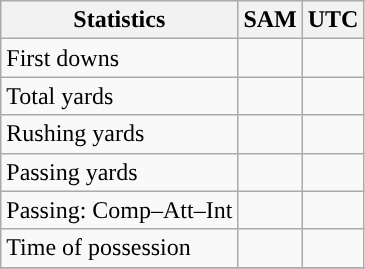<table class="wikitable" style="float: left;">
<tr>
<th>Statistics</th>
<th>SAM</th>
<th>UTC</th>
</tr>
<tr>
<td>First downs</td>
<td></td>
<td></td>
</tr>
<tr>
<td>Total yards</td>
<td></td>
<td></td>
</tr>
<tr>
<td>Rushing yards</td>
<td></td>
<td></td>
</tr>
<tr>
<td>Passing yards</td>
<td></td>
<td></td>
</tr>
<tr>
<td>Passing: Comp–Att–Int</td>
<td></td>
<td></td>
</tr>
<tr>
<td>Time of possession</td>
<td></td>
<td></td>
</tr>
<tr>
</tr>
</table>
